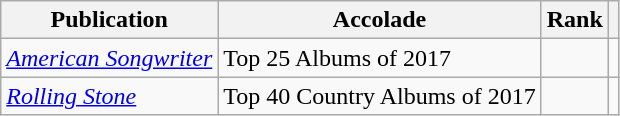<table class="sortable wikitable">
<tr>
<th>Publication</th>
<th>Accolade</th>
<th>Rank</th>
<th class="unsortable"></th>
</tr>
<tr>
<td><em><a href='#'>American Songwriter</a></em></td>
<td>Top 25 Albums of 2017</td>
<td></td>
<td></td>
</tr>
<tr>
<td><em><a href='#'>Rolling Stone</a></em></td>
<td>Top 40 Country Albums of 2017</td>
<td></td>
<td></td>
</tr>
</table>
